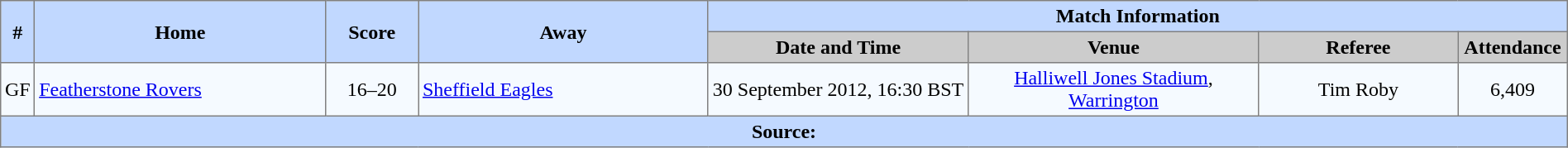<table border=1 style="border-collapse:collapse; text-align:center;" cellpadding=3 cellspacing=0 width=100%>
<tr bgcolor=#C1D8FF>
<th rowspan=2>#</th>
<th rowspan=2 width=19%>Home</th>
<th rowspan=2 width=6%>Score</th>
<th rowspan=2 width=19%>Away</th>
<th colspan=6>Match Information</th>
</tr>
<tr bgcolor=#CCCCCC>
<th width=17%>Date and Time</th>
<th width=19%>Venue</th>
<th width=13%>Referee</th>
<th width=7%>Attendance</th>
</tr>
<tr bgcolor=#F5FAFF>
<td>GF</td>
<td align=left> <a href='#'>Featherstone Rovers</a></td>
<td>16–20</td>
<td align=left> <a href='#'>Sheffield Eagles</a></td>
<td>30 September 2012, 16:30 BST</td>
<td><a href='#'>Halliwell Jones Stadium</a>, <a href='#'>Warrington</a></td>
<td>Tim Roby</td>
<td>6,409</td>
</tr>
<tr bgcolor=#C1D8FF>
<th colspan="10">Source:</th>
</tr>
</table>
